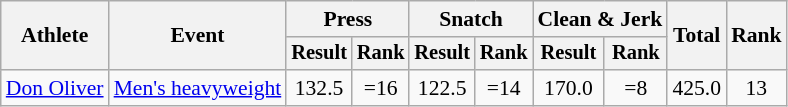<table class="wikitable" style="font-size:90%">
<tr>
<th rowspan="2">Athlete</th>
<th rowspan="2">Event</th>
<th colspan="2">Press</th>
<th colspan="2">Snatch</th>
<th colspan="2">Clean & Jerk</th>
<th rowspan="2">Total</th>
<th rowspan="2">Rank</th>
</tr>
<tr style="font-size:95%">
<th>Result</th>
<th>Rank</th>
<th>Result</th>
<th>Rank</th>
<th>Result</th>
<th>Rank</th>
</tr>
<tr align=center>
<td align=left><a href='#'>Don Oliver</a></td>
<td align=left><a href='#'>Men's heavyweight</a></td>
<td>132.5</td>
<td>=16</td>
<td>122.5</td>
<td>=14</td>
<td>170.0</td>
<td>=8</td>
<td>425.0</td>
<td>13</td>
</tr>
</table>
